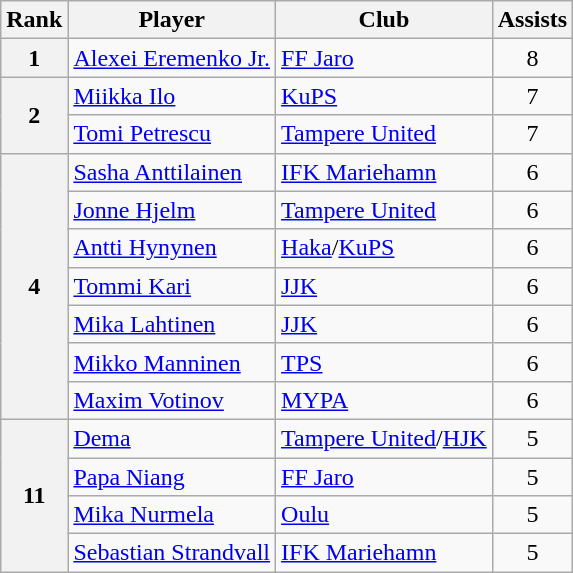<table class="wikitable" style="text-align:center">
<tr>
<th>Rank</th>
<th>Player</th>
<th>Club</th>
<th>Assists</th>
</tr>
<tr>
<th>1</th>
<td align="left"> <a href='#'>Alexei Eremenko Jr.</a></td>
<td align="left"><a href='#'>FF Jaro</a></td>
<td>8</td>
</tr>
<tr>
<th rowspan="2">2</th>
<td align="left"> <a href='#'>Miikka Ilo</a></td>
<td align="left"><a href='#'>KuPS</a></td>
<td>7</td>
</tr>
<tr>
<td align="left"> <a href='#'>Tomi Petrescu</a></td>
<td align="left"><a href='#'>Tampere United</a></td>
<td>7</td>
</tr>
<tr>
<th rowspan="7">4</th>
<td align="left"> <a href='#'>Sasha Anttilainen</a></td>
<td align="left"><a href='#'>IFK Mariehamn</a></td>
<td>6</td>
</tr>
<tr>
<td align="left"> <a href='#'>Jonne Hjelm</a></td>
<td align="left"><a href='#'>Tampere United</a></td>
<td>6</td>
</tr>
<tr>
<td align="left"> <a href='#'>Antti Hynynen</a></td>
<td align="left"><a href='#'>Haka</a>/<a href='#'>KuPS</a></td>
<td>6</td>
</tr>
<tr>
<td align="left"> <a href='#'>Tommi Kari</a></td>
<td align="left"><a href='#'>JJK</a></td>
<td>6</td>
</tr>
<tr>
<td align="left"> <a href='#'>Mika Lahtinen</a></td>
<td align="left"><a href='#'>JJK</a></td>
<td>6</td>
</tr>
<tr>
<td align="left"> <a href='#'>Mikko Manninen</a></td>
<td align="left"><a href='#'>TPS</a></td>
<td>6</td>
</tr>
<tr>
<td align="left"> <a href='#'>Maxim Votinov</a></td>
<td align="left"><a href='#'>MYPA</a></td>
<td>6</td>
</tr>
<tr>
<th rowspan="4">11</th>
<td align="left"> <a href='#'>Dema</a></td>
<td align="left"><a href='#'>Tampere United</a>/<a href='#'>HJK</a></td>
<td>5</td>
</tr>
<tr>
<td align="left"> <a href='#'>Papa Niang</a></td>
<td align="left"><a href='#'>FF Jaro</a></td>
<td>5</td>
</tr>
<tr>
<td align="left"> <a href='#'>Mika Nurmela</a></td>
<td align="left"><a href='#'>Oulu</a></td>
<td>5</td>
</tr>
<tr>
<td align="left"> <a href='#'>Sebastian Strandvall</a></td>
<td align="left"><a href='#'>IFK Mariehamn</a></td>
<td>5</td>
</tr>
</table>
